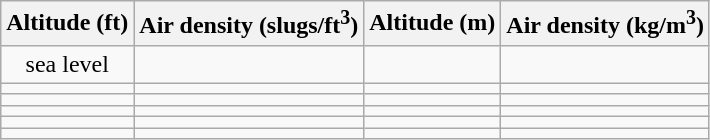<table class="wikitable sortable" style="text-align: center;">
<tr>
<th scope="col">Altitude (ft)</th>
<th scope="col">Air density (slugs/ft<sup>3</sup>)</th>
<th scope="col">Altitude (m)</th>
<th scope="col">Air density (kg/m<sup>3</sup>)</th>
</tr>
<tr>
<td>sea level</td>
<td></td>
<td></td>
<td></td>
</tr>
<tr>
<td></td>
<td></td>
<td></td>
<td></td>
</tr>
<tr>
<td></td>
<td></td>
<td></td>
<td></td>
</tr>
<tr>
<td></td>
<td></td>
<td></td>
<td></td>
</tr>
<tr>
<td></td>
<td></td>
<td></td>
<td></td>
</tr>
<tr>
<td></td>
<td></td>
<td></td>
<td></td>
</tr>
</table>
